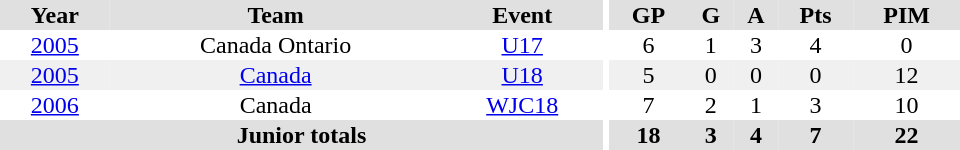<table border="0" cellpadding="1" cellspacing="0" ID="Table3" style="text-align:center; width:40em">
<tr ALIGN="center" bgcolor="#e0e0e0">
<th>Year</th>
<th>Team</th>
<th>Event</th>
<th rowspan="99" bgcolor="#ffffff"></th>
<th>GP</th>
<th>G</th>
<th>A</th>
<th>Pts</th>
<th>PIM</th>
</tr>
<tr>
<td><a href='#'>2005</a></td>
<td>Canada Ontario</td>
<td><a href='#'>U17</a></td>
<td>6</td>
<td>1</td>
<td>3</td>
<td>4</td>
<td>0</td>
</tr>
<tr bgcolor="#f0f0f0">
<td><a href='#'>2005</a></td>
<td><a href='#'>Canada</a></td>
<td><a href='#'>U18</a></td>
<td>5</td>
<td>0</td>
<td>0</td>
<td>0</td>
<td>12</td>
</tr>
<tr>
<td><a href='#'>2006</a></td>
<td>Canada</td>
<td><a href='#'>WJC18</a></td>
<td>7</td>
<td>2</td>
<td>1</td>
<td>3</td>
<td>10</td>
</tr>
<tr bgcolor="#e0e0e0">
<th colspan="3">Junior totals</th>
<th>18</th>
<th>3</th>
<th>4</th>
<th>7</th>
<th>22</th>
</tr>
</table>
